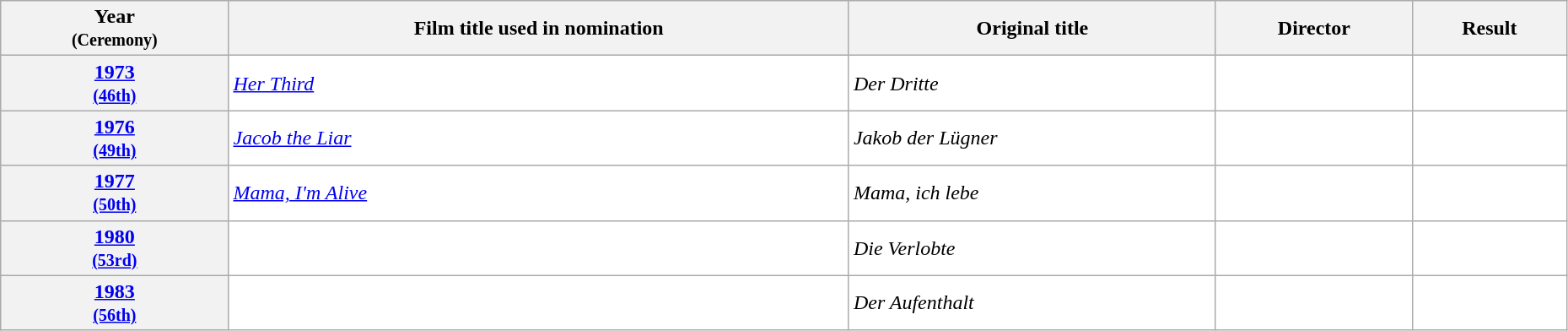<table class="wikitable" width="98%" style="background:#ffffff;">
<tr>
<th>Year<br><small>(Ceremony)</small></th>
<th>Film title used in nomination</th>
<th>Original title</th>
<th>Director</th>
<th>Result</th>
</tr>
<tr>
<th align="center"><a href='#'>1973</a><br><small><a href='#'>(46th)</a></small></th>
<td><em><a href='#'>Her Third</a></em></td>
<td><em>Der Dritte</em></td>
<td></td>
<td></td>
</tr>
<tr>
<th align="center"><a href='#'>1976</a><br><small><a href='#'>(49th)</a></small></th>
<td><em><a href='#'>Jacob the Liar</a></em></td>
<td><em>Jakob der Lügner</em></td>
<td></td>
<td></td>
</tr>
<tr>
<th align="center"><a href='#'>1977</a><br><small><a href='#'>(50th)</a></small></th>
<td><em><a href='#'>Mama, I'm Alive</a></em></td>
<td><em>Mama, ich lebe</em></td>
<td></td>
<td></td>
</tr>
<tr>
<th align="center"><a href='#'>1980</a><br><small><a href='#'>(53rd)</a></small></th>
<td></td>
<td><em>Die Verlobte</em></td>
<td><br></td>
<td></td>
</tr>
<tr>
<th align="center"><a href='#'>1983</a><br><small><a href='#'>(56th)</a></small></th>
<td></td>
<td><em>Der Aufenthalt</em></td>
<td></td>
<td></td>
</tr>
</table>
